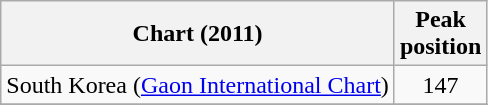<table class="wikitable sortable">
<tr>
<th scope="col">Chart (2011)</th>
<th scope="col">Peak<br>position</th>
</tr>
<tr>
<td>South Korea (<a href='#'>Gaon International Chart</a>)</td>
<td style="text-align:center;">147</td>
</tr>
<tr>
</tr>
</table>
